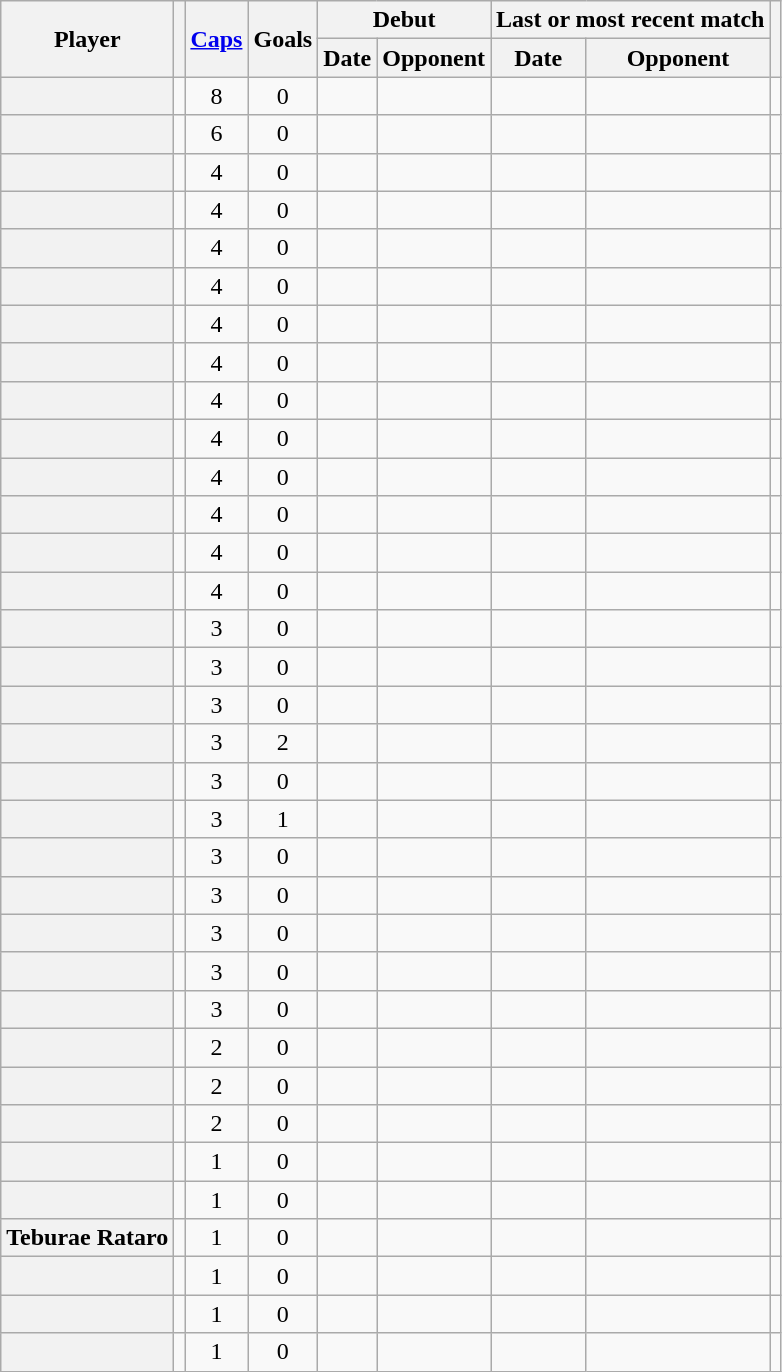<table class="wikitable plainrowheaders sortable" style=text-align:center>
<tr>
<th scope=col rowspan=2>Player</th>
<th scope=col rowspan=2></th>
<th scope=col rowspan=2><a href='#'>Caps</a></th>
<th scope=col rowspan=2>Goals</th>
<th scope=col colspan=2>Debut</th>
<th scope=col colspan=2>Last or most recent match</th>
<th scope=col rowspan=2 class=unsortable></th>
</tr>
<tr class=unsortable>
<th scope=col>Date</th>
<th scope=col>Opponent</th>
<th scope=col>Date</th>
<th scope=col>Opponent</th>
</tr>
<tr>
<th scope=row></th>
<td></td>
<td>8</td>
<td>0</td>
<td align=left></td>
<td align=left></td>
<td align=left></td>
<td align=left></td>
<td></td>
</tr>
<tr>
<th scope=row></th>
<td></td>
<td>6</td>
<td>0</td>
<td align=left></td>
<td align=left></td>
<td align=left></td>
<td align=left></td>
<td></td>
</tr>
<tr>
<th scope=row></th>
<td></td>
<td>4</td>
<td>0</td>
<td align=left></td>
<td align=left></td>
<td align=left></td>
<td align=left></td>
<td></td>
</tr>
<tr>
<th scope=row></th>
<td></td>
<td>4</td>
<td>0</td>
<td align=left></td>
<td align=left></td>
<td align=left></td>
<td align=left></td>
<td></td>
</tr>
<tr>
<th scope=row></th>
<td></td>
<td>4</td>
<td>0</td>
<td align=left></td>
<td align=left></td>
<td align=left></td>
<td align=left></td>
<td></td>
</tr>
<tr>
<th scope=row></th>
<td></td>
<td>4</td>
<td>0</td>
<td align=left></td>
<td align=left></td>
<td align=left></td>
<td align=left></td>
<td></td>
</tr>
<tr>
<th scope=row></th>
<td></td>
<td>4</td>
<td>0</td>
<td align=left></td>
<td align=left></td>
<td align=left></td>
<td align=left></td>
<td></td>
</tr>
<tr>
<th scope=row></th>
<td></td>
<td>4</td>
<td>0</td>
<td align=left></td>
<td align=left></td>
<td align=left></td>
<td align=left></td>
<td></td>
</tr>
<tr>
<th scope=row></th>
<td></td>
<td>4</td>
<td>0</td>
<td align=left></td>
<td align=left></td>
<td align=left></td>
<td align=left></td>
<td></td>
</tr>
<tr>
<th scope=row></th>
<td></td>
<td>4</td>
<td>0</td>
<td align=left></td>
<td align=left></td>
<td align=left></td>
<td align=left></td>
<td></td>
</tr>
<tr>
<th scope=row></th>
<td></td>
<td>4</td>
<td>0</td>
<td align=left></td>
<td align=left></td>
<td align=left></td>
<td align=left></td>
<td></td>
</tr>
<tr>
<th scope=row></th>
<td></td>
<td>4</td>
<td>0</td>
<td align=left></td>
<td align=left></td>
<td align=left></td>
<td align=left></td>
<td></td>
</tr>
<tr>
<th scope=row></th>
<td></td>
<td>4</td>
<td>0</td>
<td align=left></td>
<td align=left></td>
<td align=left></td>
<td align=left></td>
<td></td>
</tr>
<tr>
<th scope=row></th>
<td></td>
<td>4</td>
<td>0</td>
<td align=left></td>
<td align=left></td>
<td align=left></td>
<td align=left></td>
<td></td>
</tr>
<tr>
<th scope=row></th>
<td></td>
<td>3</td>
<td>0</td>
<td align=left></td>
<td align=left></td>
<td align=left></td>
<td align=left></td>
<td></td>
</tr>
<tr>
<th scope=row></th>
<td></td>
<td>3</td>
<td>0</td>
<td align=left></td>
<td align=left></td>
<td align=left></td>
<td align=left></td>
<td></td>
</tr>
<tr>
<th scope=row></th>
<td></td>
<td>3</td>
<td>0</td>
<td align=left></td>
<td align=left></td>
<td align=left></td>
<td align=left></td>
<td></td>
</tr>
<tr>
<th scope=row></th>
<td></td>
<td>3</td>
<td>2</td>
<td align=left></td>
<td align=left></td>
<td align=left></td>
<td align=left></td>
<td></td>
</tr>
<tr>
<th scope=row></th>
<td></td>
<td>3</td>
<td>0</td>
<td align=left></td>
<td align=left></td>
<td align=left></td>
<td align=left></td>
<td></td>
</tr>
<tr>
<th scope=row></th>
<td></td>
<td>3</td>
<td>1</td>
<td align=left></td>
<td align=left></td>
<td align=left></td>
<td align=left></td>
<td></td>
</tr>
<tr>
<th scope=row></th>
<td></td>
<td>3</td>
<td>0</td>
<td align=left></td>
<td align=left></td>
<td align=left></td>
<td align=left></td>
<td></td>
</tr>
<tr>
<th scope=row></th>
<td></td>
<td>3</td>
<td>0</td>
<td align=left></td>
<td align=left></td>
<td align=left></td>
<td align=left></td>
<td></td>
</tr>
<tr>
<th scope=row></th>
<td></td>
<td>3</td>
<td>0</td>
<td align=left></td>
<td align=left></td>
<td align=left></td>
<td align=left></td>
<td></td>
</tr>
<tr>
<th scope=row></th>
<td></td>
<td>3</td>
<td>0</td>
<td align=left></td>
<td align=left></td>
<td align=left></td>
<td align=left></td>
<td></td>
</tr>
<tr>
<th scope=row></th>
<td></td>
<td>3</td>
<td>0</td>
<td align=left></td>
<td align=left></td>
<td align=left></td>
<td align=left></td>
<td></td>
</tr>
<tr>
<th scope=row></th>
<td></td>
<td>2</td>
<td>0</td>
<td align=left></td>
<td align=left></td>
<td align=left></td>
<td align=left></td>
<td></td>
</tr>
<tr>
<th scope=row></th>
<td></td>
<td>2</td>
<td>0</td>
<td align=left></td>
<td align=left></td>
<td align=left></td>
<td align=left></td>
<td></td>
</tr>
<tr>
<th scope=row></th>
<td></td>
<td>2</td>
<td>0</td>
<td align=left></td>
<td align=left></td>
<td align=left></td>
<td align=left></td>
<td></td>
</tr>
<tr>
<th scope=row></th>
<td></td>
<td>1</td>
<td>0</td>
<td align=left></td>
<td align=left></td>
<td align=left></td>
<td align=left></td>
<td></td>
</tr>
<tr>
<th scope=row></th>
<td></td>
<td>1</td>
<td>0</td>
<td align=left></td>
<td align=left></td>
<td align=left></td>
<td align=left></td>
<td></td>
</tr>
<tr>
<th scope=row>Teburae Rataro</th>
<td></td>
<td>1</td>
<td>0</td>
<td align=left></td>
<td align=left></td>
<td align=left></td>
<td align=left></td>
<td></td>
</tr>
<tr>
<th scope=row></th>
<td></td>
<td>1</td>
<td>0</td>
<td align=left></td>
<td align=left></td>
<td align=left></td>
<td align=left></td>
<td></td>
</tr>
<tr>
<th scope=row></th>
<td></td>
<td>1</td>
<td>0</td>
<td align=left></td>
<td align=left></td>
<td align=left></td>
<td align=left></td>
<td></td>
</tr>
<tr>
<th scope=row></th>
<td></td>
<td>1</td>
<td>0</td>
<td align=left></td>
<td align=left></td>
<td align=left></td>
<td align=left></td>
<td></td>
</tr>
</table>
